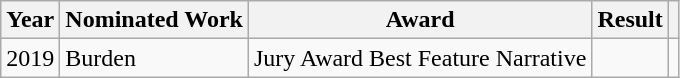<table class="wikitable">
<tr>
<th>Year</th>
<th>Nominated Work</th>
<th>Award</th>
<th>Result</th>
<th></th>
</tr>
<tr>
<td Washington West Award Film Festival>2019</td>
<td>Burden</td>
<td>Jury Award Best Feature Narrative</td>
<td></td>
<td style="text-align:center;"></td>
</tr>
</table>
